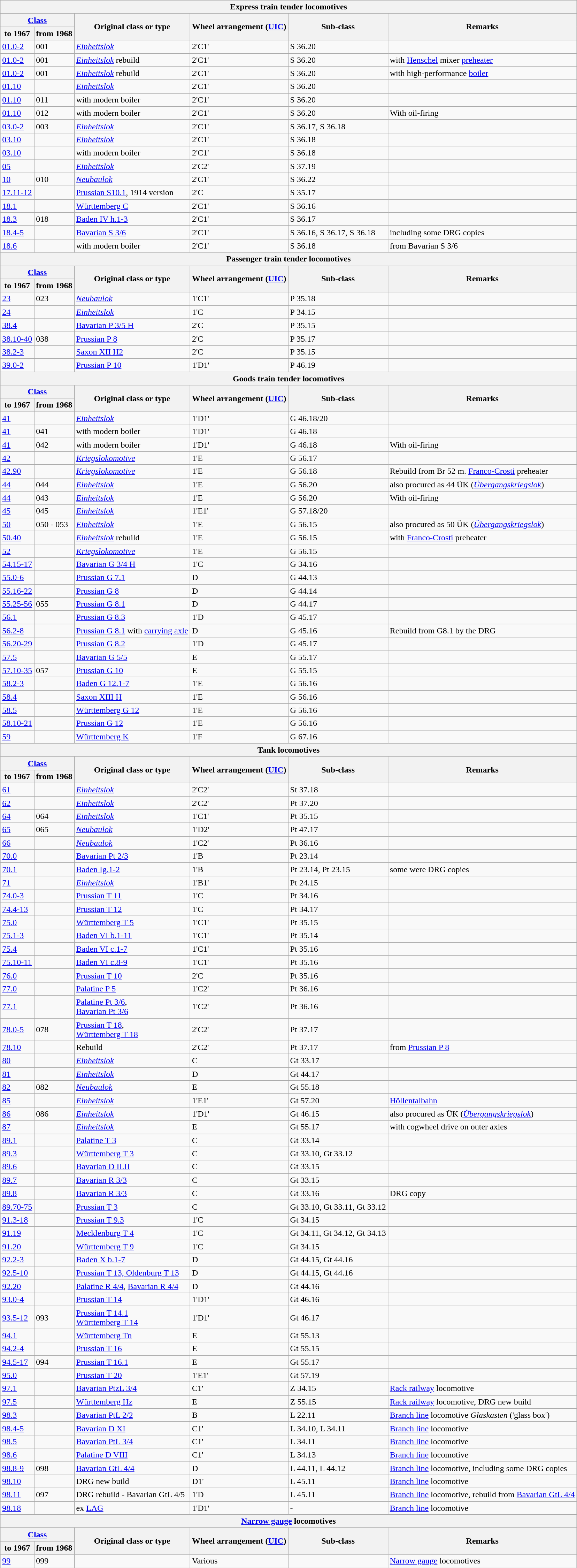<table class="wikitable">
<tr class="hintergrundfarbe6">
<th colspan="6">Express train tender locomotives</th>
</tr>
<tr>
<th colspan="2"><a href='#'>Class</a></th>
<th rowspan="2">Original class or type</th>
<th rowspan="2">Wheel arrangement (<a href='#'>UIC</a>)</th>
<th rowspan="2">Sub-class</th>
<th rowspan="2">Remarks</th>
</tr>
<tr>
<th>to 1967</th>
<th>from 1968<br></th>
</tr>
<tr>
<td><a href='#'>01.0-2</a></td>
<td>001</td>
<td><em><a href='#'>Einheitslok</a></em></td>
<td>2'C1'</td>
<td>S 36.20</td>
<td></td>
</tr>
<tr>
<td><a href='#'>01.0-2</a></td>
<td>001</td>
<td><em><a href='#'>Einheitslok</a></em> rebuild</td>
<td>2'C1'</td>
<td>S 36.20</td>
<td>with <a href='#'>Henschel</a> mixer <a href='#'>preheater</a></td>
</tr>
<tr>
<td><a href='#'>01.0-2</a></td>
<td>001</td>
<td><em><a href='#'>Einheitslok</a></em> rebuild</td>
<td>2'C1'</td>
<td>S 36.20</td>
<td>with high-performance <a href='#'>boiler</a></td>
</tr>
<tr>
<td><a href='#'>01.10</a></td>
<td></td>
<td><em><a href='#'>Einheitslok</a></em></td>
<td>2'C1'</td>
<td>S 36.20</td>
<td></td>
</tr>
<tr>
<td><a href='#'>01.10</a></td>
<td>011</td>
<td>with modern boiler</td>
<td>2'C1'</td>
<td>S 36.20</td>
<td></td>
</tr>
<tr>
<td><a href='#'>01.10</a></td>
<td>012</td>
<td>with modern boiler</td>
<td>2'C1'</td>
<td>S 36.20</td>
<td>With oil-firing</td>
</tr>
<tr>
<td><a href='#'>03.0-2</a></td>
<td>003</td>
<td><em><a href='#'>Einheitslok</a></em></td>
<td>2'C1'</td>
<td>S 36.17, S 36.18</td>
<td></td>
</tr>
<tr>
<td><a href='#'>03.10</a></td>
<td></td>
<td><em><a href='#'>Einheitslok</a></em></td>
<td>2'C1'</td>
<td>S 36.18</td>
<td></td>
</tr>
<tr>
<td><a href='#'>03.10</a></td>
<td></td>
<td>with modern boiler</td>
<td>2'C1'</td>
<td>S 36.18</td>
<td></td>
</tr>
<tr>
<td><a href='#'>05</a></td>
<td></td>
<td><em><a href='#'>Einheitslok</a></em></td>
<td>2'C2'</td>
<td>S 37.19</td>
<td></td>
</tr>
<tr>
<td><a href='#'>10</a></td>
<td>010</td>
<td><em><a href='#'>Neubaulok</a></em></td>
<td>2'C1'</td>
<td>S 36.22</td>
<td></td>
</tr>
<tr>
<td><a href='#'>17.11-12</a></td>
<td></td>
<td><a href='#'>Prussian S10.1</a>, 1914 version</td>
<td>2'C</td>
<td>S 35.17</td>
<td></td>
</tr>
<tr>
<td><a href='#'>18.1</a></td>
<td></td>
<td><a href='#'>Württemberg C</a></td>
<td>2'C1'</td>
<td>S 36.16</td>
<td></td>
</tr>
<tr>
<td><a href='#'>18.3</a></td>
<td>018</td>
<td><a href='#'>Baden IV h.1-3</a></td>
<td>2'C1'</td>
<td>S 36.17</td>
<td></td>
</tr>
<tr>
<td><a href='#'>18.4-5</a></td>
<td></td>
<td><a href='#'>Bavarian S 3/6</a></td>
<td>2'C1'</td>
<td>S 36.16, S 36.17, S 36.18</td>
<td>including some DRG copies</td>
</tr>
<tr>
<td><a href='#'>18.6</a></td>
<td></td>
<td>with modern boiler</td>
<td>2'C1'</td>
<td>S 36.18</td>
<td>from Bavarian S 3/6</td>
</tr>
<tr class="hintergrundfarbe6">
<th colspan="6">Passenger train tender locomotives</th>
</tr>
<tr>
<th colspan="2"><a href='#'>Class</a></th>
<th rowspan="2">Original class or type</th>
<th rowspan="2">Wheel arrangement (<a href='#'>UIC</a>)</th>
<th rowspan="2">Sub-class</th>
<th rowspan="2">Remarks</th>
</tr>
<tr>
<th>to 1967</th>
<th>from 1968<br></th>
</tr>
<tr>
<td><a href='#'>23</a></td>
<td>023</td>
<td><em><a href='#'>Neubaulok</a></em></td>
<td>1'C1'</td>
<td>P 35.18</td>
<td></td>
</tr>
<tr>
<td><a href='#'>24</a></td>
<td></td>
<td><em><a href='#'>Einheitslok</a></em></td>
<td>1'C</td>
<td>P 34.15</td>
<td></td>
</tr>
<tr>
<td><a href='#'>38.4</a></td>
<td></td>
<td><a href='#'>Bavarian P 3/5 H</a></td>
<td>2'C</td>
<td>P 35.15</td>
<td></td>
</tr>
<tr>
<td><a href='#'>38.10-40</a></td>
<td>038</td>
<td><a href='#'>Prussian P 8</a></td>
<td>2'C</td>
<td>P 35.17</td>
<td></td>
</tr>
<tr>
<td><a href='#'>38.2-3</a></td>
<td></td>
<td><a href='#'>Saxon XII H2</a></td>
<td>2'C</td>
<td>P 35.15</td>
<td></td>
</tr>
<tr>
<td><a href='#'>39.0-2</a></td>
<td></td>
<td><a href='#'>Prussian P 10</a></td>
<td>1'D1'</td>
<td>P 46.19</td>
<td></td>
</tr>
<tr class="hintergrundfarbe6">
<th colspan="6">Goods train tender locomotives</th>
</tr>
<tr>
<th colspan="2"><a href='#'>Class</a></th>
<th rowspan="2">Original class or type</th>
<th rowspan="2">Wheel arrangement (<a href='#'>UIC</a>)</th>
<th rowspan="2">Sub-class</th>
<th rowspan="2">Remarks</th>
</tr>
<tr>
<th>to 1967</th>
<th>from 1968<br></th>
</tr>
<tr>
<td><a href='#'>41</a></td>
<td></td>
<td><em><a href='#'>Einheitslok</a></em></td>
<td>1'D1'</td>
<td>G 46.18/20</td>
<td></td>
</tr>
<tr>
<td><a href='#'>41</a></td>
<td>041</td>
<td>with modern boiler</td>
<td>1'D1'</td>
<td>G 46.18</td>
<td></td>
</tr>
<tr>
<td><a href='#'>41</a></td>
<td>042</td>
<td>with modern boiler</td>
<td>1'D1'</td>
<td>G 46.18</td>
<td>With oil-firing</td>
</tr>
<tr>
<td><a href='#'>42</a></td>
<td></td>
<td><em><a href='#'>Kriegslokomotive</a></em></td>
<td>1'E</td>
<td>G 56.17</td>
<td></td>
</tr>
<tr>
<td><a href='#'>42.90</a></td>
<td></td>
<td><em><a href='#'>Kriegslokomotive</a></em></td>
<td>1'E</td>
<td>G 56.18</td>
<td>Rebuild from Br 52 m. <a href='#'>Franco-Crosti</a> preheater</td>
</tr>
<tr>
<td><a href='#'>44</a></td>
<td>044</td>
<td><em><a href='#'>Einheitslok</a></em></td>
<td>1'E</td>
<td>G 56.20</td>
<td>also procured as 44 ÜK (<em><a href='#'>Übergangskriegslok</a></em>)</td>
</tr>
<tr>
<td><a href='#'>44</a></td>
<td>043</td>
<td><em><a href='#'>Einheitslok</a></em></td>
<td>1'E</td>
<td>G 56.20</td>
<td>With oil-firing</td>
</tr>
<tr>
<td><a href='#'>45</a></td>
<td>045</td>
<td><em><a href='#'>Einheitslok</a></em></td>
<td>1'E1'</td>
<td>G 57.18/20</td>
<td></td>
</tr>
<tr>
<td><a href='#'>50</a></td>
<td>050 - 053</td>
<td><em><a href='#'>Einheitslok</a></em></td>
<td>1'E</td>
<td>G 56.15</td>
<td>also procured as 50 ÜK (<em><a href='#'>Übergangskriegslok</a></em>)</td>
</tr>
<tr>
<td><a href='#'>50.40</a></td>
<td></td>
<td><em><a href='#'>Einheitslok</a></em> rebuild</td>
<td>1'E</td>
<td>G 56.15</td>
<td>with <a href='#'>Franco-Crosti</a> preheater</td>
</tr>
<tr>
<td><a href='#'>52</a></td>
<td></td>
<td><em><a href='#'>Kriegslokomotive</a></em></td>
<td>1'E</td>
<td>G 56.15</td>
<td></td>
</tr>
<tr>
<td><a href='#'>54.15-17</a></td>
<td></td>
<td><a href='#'>Bavarian G 3/4 H</a></td>
<td>1'C</td>
<td>G 34.16</td>
<td></td>
</tr>
<tr>
<td><a href='#'>55.0-6</a></td>
<td></td>
<td><a href='#'>Prussian G 7.1</a></td>
<td>D</td>
<td>G 44.13</td>
<td></td>
</tr>
<tr>
<td><a href='#'>55.16-22</a></td>
<td></td>
<td><a href='#'>Prussian G 8</a></td>
<td>D</td>
<td>G 44.14</td>
<td></td>
</tr>
<tr>
<td><a href='#'>55.25-56</a></td>
<td>055</td>
<td><a href='#'>Prussian G 8.1</a></td>
<td>D</td>
<td>G 44.17</td>
<td></td>
</tr>
<tr>
<td><a href='#'>56.1</a></td>
<td></td>
<td><a href='#'>Prussian G 8.3</a></td>
<td>1'D</td>
<td>G 45.17</td>
<td></td>
</tr>
<tr>
<td><a href='#'>56.2-8</a></td>
<td></td>
<td><a href='#'>Prussian G 8.1</a> with <a href='#'>carrying axle</a></td>
<td>D</td>
<td>G 45.16</td>
<td>Rebuild from G8.1 by the DRG</td>
</tr>
<tr>
<td><a href='#'>56.20-29</a></td>
<td></td>
<td><a href='#'>Prussian G 8.2</a></td>
<td>1'D</td>
<td>G 45.17</td>
<td></td>
</tr>
<tr>
<td><a href='#'>57.5</a></td>
<td></td>
<td><a href='#'>Bavarian G 5/5</a></td>
<td>E</td>
<td>G 55.17</td>
<td></td>
</tr>
<tr>
<td><a href='#'>57.10-35</a></td>
<td>057</td>
<td><a href='#'>Prussian G 10</a></td>
<td>E</td>
<td>G 55.15</td>
<td></td>
</tr>
<tr>
<td><a href='#'>58.2-3</a></td>
<td></td>
<td><a href='#'>Baden G 12.1-7</a></td>
<td>1'E</td>
<td>G 56.16</td>
<td></td>
</tr>
<tr>
<td><a href='#'>58.4</a></td>
<td></td>
<td><a href='#'>Saxon XIII H</a></td>
<td>1'E</td>
<td>G 56.16</td>
<td></td>
</tr>
<tr>
<td><a href='#'>58.5</a></td>
<td></td>
<td><a href='#'>Württemberg G 12</a></td>
<td>1'E</td>
<td>G 56.16</td>
<td></td>
</tr>
<tr>
<td><a href='#'>58.10-21</a></td>
<td></td>
<td><a href='#'>Prussian G 12</a></td>
<td>1'E</td>
<td>G 56.16</td>
<td></td>
</tr>
<tr>
<td><a href='#'>59</a></td>
<td></td>
<td><a href='#'>Württemberg K</a></td>
<td>1'F</td>
<td>G 67.16</td>
<td></td>
</tr>
<tr class="hintergrundfarbe6">
<th colspan="6">Tank locomotives</th>
</tr>
<tr>
<th colspan="2"><a href='#'>Class</a></th>
<th rowspan="2">Original class or type</th>
<th rowspan="2">Wheel arrangement (<a href='#'>UIC</a>)</th>
<th rowspan="2">Sub-class</th>
<th rowspan="2">Remarks</th>
</tr>
<tr>
<th>to 1967</th>
<th>from 1968<br></th>
</tr>
<tr>
<td><a href='#'>61</a></td>
<td></td>
<td><em><a href='#'>Einheitslok</a></em></td>
<td>2'C2'</td>
<td>St 37.18</td>
<td></td>
</tr>
<tr>
<td><a href='#'>62</a></td>
<td></td>
<td><em><a href='#'>Einheitslok</a></em></td>
<td>2'C2'</td>
<td>Pt 37.20</td>
<td></td>
</tr>
<tr>
<td><a href='#'>64</a></td>
<td>064</td>
<td><em><a href='#'>Einheitslok</a></em></td>
<td>1'C1'</td>
<td>Pt 35.15</td>
<td></td>
</tr>
<tr>
<td><a href='#'>65</a></td>
<td>065</td>
<td><em><a href='#'>Neubaulok</a></em></td>
<td>1'D2'</td>
<td>Pt 47.17</td>
<td></td>
</tr>
<tr>
<td><a href='#'>66</a></td>
<td></td>
<td><em><a href='#'>Neubaulok</a></em></td>
<td>1'C2'</td>
<td>Pt 36.16</td>
<td></td>
</tr>
<tr>
<td><a href='#'>70.0</a></td>
<td></td>
<td><a href='#'>Bavarian Pt 2/3</a></td>
<td>1'B</td>
<td>Pt 23.14</td>
<td></td>
</tr>
<tr>
<td><a href='#'>70.1</a></td>
<td></td>
<td><a href='#'>Baden Ig.1-2</a></td>
<td>1'B</td>
<td>Pt 23.14, Pt 23.15</td>
<td>some were DRG copies</td>
</tr>
<tr>
<td><a href='#'>71</a></td>
<td></td>
<td><em><a href='#'>Einheitslok</a></em></td>
<td>1'B1'</td>
<td>Pt 24.15</td>
<td></td>
</tr>
<tr>
<td><a href='#'>74.0-3</a></td>
<td></td>
<td><a href='#'>Prussian T 11</a></td>
<td>1'C</td>
<td>Pt 34.16</td>
<td></td>
</tr>
<tr>
<td><a href='#'>74.4-13</a></td>
<td></td>
<td><a href='#'>Prussian T 12</a></td>
<td>1'C</td>
<td>Pt 34.17</td>
<td></td>
</tr>
<tr>
<td><a href='#'>75.0</a></td>
<td></td>
<td><a href='#'>Württemberg T 5</a></td>
<td>1'C1'</td>
<td>Pt 35.15</td>
<td></td>
</tr>
<tr>
<td><a href='#'>75.1-3</a></td>
<td></td>
<td><a href='#'>Baden VI b.1-11</a></td>
<td>1'C1'</td>
<td>Pt 35.14</td>
<td></td>
</tr>
<tr>
<td><a href='#'>75.4</a></td>
<td></td>
<td><a href='#'>Baden VI c.1-7</a></td>
<td>1'C1'</td>
<td>Pt 35.16</td>
<td></td>
</tr>
<tr>
<td><a href='#'>75.10-11</a></td>
<td></td>
<td><a href='#'>Baden VI c.8-9</a></td>
<td>1'C1'</td>
<td>Pt 35.16</td>
<td></td>
</tr>
<tr>
<td><a href='#'>76.0</a></td>
<td></td>
<td><a href='#'>Prussian T 10</a></td>
<td>2'C</td>
<td>Pt 35.16</td>
<td></td>
</tr>
<tr>
<td><a href='#'>77.0</a></td>
<td></td>
<td><a href='#'>Palatine P 5</a></td>
<td>1'C2'</td>
<td>Pt 36.16</td>
<td></td>
</tr>
<tr>
<td><a href='#'>77.1</a></td>
<td></td>
<td><a href='#'>Palatine Pt 3/6</a>, <br> <a href='#'>Bavarian Pt 3/6</a></td>
<td>1'C2'</td>
<td>Pt 36.16</td>
<td></td>
</tr>
<tr>
<td><a href='#'>78.0-5</a></td>
<td>078</td>
<td><a href='#'>Prussian T 18</a>, <br> <a href='#'>Württemberg T 18</a></td>
<td>2'C2'</td>
<td>Pt 37.17</td>
<td></td>
</tr>
<tr>
<td><a href='#'>78.10</a></td>
<td></td>
<td>Rebuild</td>
<td>2'C2'</td>
<td>Pt 37.17</td>
<td>from <a href='#'>Prussian P 8</a></td>
</tr>
<tr>
<td><a href='#'>80</a></td>
<td></td>
<td><em><a href='#'>Einheitslok</a></em></td>
<td>C</td>
<td>Gt 33.17</td>
<td></td>
</tr>
<tr>
<td><a href='#'>81</a></td>
<td></td>
<td><em><a href='#'>Einheitslok</a></em></td>
<td>D</td>
<td>Gt 44.17</td>
<td></td>
</tr>
<tr>
<td><a href='#'>82</a></td>
<td>082</td>
<td><em><a href='#'>Neubaulok</a></em></td>
<td>E</td>
<td>Gt 55.18</td>
<td></td>
</tr>
<tr>
<td><a href='#'>85</a></td>
<td></td>
<td><em><a href='#'>Einheitslok</a></em></td>
<td>1'E1'</td>
<td>Gt 57.20</td>
<td><a href='#'>Höllentalbahn</a></td>
</tr>
<tr>
<td><a href='#'>86</a></td>
<td>086</td>
<td><em><a href='#'>Einheitslok</a></em></td>
<td>1'D1'</td>
<td>Gt 46.15</td>
<td>also procured as ÜK (<em><a href='#'>Übergangskriegslok</a></em>)</td>
</tr>
<tr>
<td><a href='#'>87</a></td>
<td></td>
<td><em><a href='#'>Einheitslok</a></em></td>
<td>E</td>
<td>Gt 55.17</td>
<td>with cogwheel drive on outer axles</td>
</tr>
<tr>
<td><a href='#'>89.1</a></td>
<td></td>
<td><a href='#'>Palatine T 3</a></td>
<td>C</td>
<td>Gt 33.14</td>
<td></td>
</tr>
<tr>
<td><a href='#'>89.3</a></td>
<td></td>
<td><a href='#'>Württemberg T 3</a></td>
<td>C</td>
<td>Gt 33.10, Gt 33.12</td>
<td></td>
</tr>
<tr>
<td><a href='#'>89.6</a></td>
<td></td>
<td><a href='#'>Bavarian D II.II</a></td>
<td>C</td>
<td>Gt 33.15</td>
<td></td>
</tr>
<tr>
<td><a href='#'>89.7</a></td>
<td></td>
<td><a href='#'>Bavarian R 3/3</a></td>
<td>C</td>
<td>Gt 33.15</td>
<td></td>
</tr>
<tr>
<td><a href='#'>89.8</a></td>
<td></td>
<td><a href='#'>Bavarian R 3/3</a></td>
<td>C</td>
<td>Gt 33.16</td>
<td>DRG copy</td>
</tr>
<tr>
<td><a href='#'>89.70-75</a></td>
<td></td>
<td><a href='#'>Prussian T 3</a></td>
<td>C</td>
<td>Gt 33.10, Gt 33.11, Gt 33.12</td>
<td></td>
</tr>
<tr>
<td><a href='#'>91.3-18</a></td>
<td></td>
<td><a href='#'>Prussian T 9.3</a></td>
<td>1'C</td>
<td>Gt 34.15</td>
<td></td>
</tr>
<tr>
<td><a href='#'>91.19</a></td>
<td></td>
<td><a href='#'>Mecklenburg T 4</a></td>
<td>1'C</td>
<td>Gt 34.11, Gt 34.12, Gt 34.13</td>
<td></td>
</tr>
<tr>
<td><a href='#'>91.20</a></td>
<td></td>
<td><a href='#'>Württemberg T 9</a></td>
<td>1'C</td>
<td>Gt 34.15</td>
<td></td>
</tr>
<tr>
<td><a href='#'>92.2-3</a></td>
<td></td>
<td><a href='#'>Baden X b.1-7</a></td>
<td>D</td>
<td>Gt 44.15, Gt 44.16</td>
<td></td>
</tr>
<tr>
<td><a href='#'>92.5-10</a></td>
<td></td>
<td><a href='#'>Prussian T 13, Oldenburg T 13</a></td>
<td>D</td>
<td>Gt 44.15, Gt 44.16</td>
<td></td>
</tr>
<tr>
<td><a href='#'>92.20</a></td>
<td></td>
<td><a href='#'>Palatine R 4/4</a>, <a href='#'>Bavarian R 4/4</a></td>
<td>D</td>
<td>Gt 44.16</td>
<td></td>
</tr>
<tr>
<td><a href='#'>93.0-4</a></td>
<td></td>
<td><a href='#'>Prussian T 14</a></td>
<td>1'D1'</td>
<td>Gt 46.16</td>
<td></td>
</tr>
<tr>
<td><a href='#'>93.5-12</a></td>
<td>093</td>
<td><a href='#'>Prussian T 14.1</a><br><a href='#'>Württemberg T 14</a></td>
<td>1'D1'</td>
<td>Gt 46.17</td>
<td></td>
</tr>
<tr>
<td><a href='#'>94.1</a></td>
<td></td>
<td><a href='#'>Württemberg Tn</a></td>
<td>E</td>
<td>Gt 55.13</td>
<td></td>
</tr>
<tr>
<td><a href='#'>94.2-4</a></td>
<td></td>
<td><a href='#'>Prussian T 16</a></td>
<td>E</td>
<td>Gt 55.15</td>
<td></td>
</tr>
<tr>
<td><a href='#'>94.5-17</a></td>
<td>094</td>
<td><a href='#'>Prussian T 16.1</a></td>
<td>E</td>
<td>Gt 55.17</td>
<td></td>
</tr>
<tr>
<td><a href='#'>95.0</a></td>
<td></td>
<td><a href='#'>Prussian T 20</a></td>
<td>1'E1'</td>
<td>Gt 57.19</td>
<td></td>
</tr>
<tr>
<td><a href='#'>97.1</a></td>
<td></td>
<td><a href='#'>Bavarian PtzL 3/4</a></td>
<td>C1'</td>
<td>Z 34.15</td>
<td><a href='#'>Rack railway</a> locomotive</td>
</tr>
<tr>
<td><a href='#'>97.5</a></td>
<td></td>
<td><a href='#'>Württemberg Hz</a></td>
<td>E</td>
<td>Z 55.15</td>
<td><a href='#'>Rack railway</a> locomotive, DRG new build</td>
</tr>
<tr>
<td><a href='#'>98.3</a></td>
<td></td>
<td><a href='#'>Bavarian PtL 2/2</a></td>
<td>B</td>
<td>L 22.11</td>
<td><a href='#'>Branch line</a> locomotive <em>Glaskasten</em> ('glass box')</td>
</tr>
<tr>
<td><a href='#'>98.4-5</a></td>
<td></td>
<td><a href='#'>Bavarian D XI</a></td>
<td>C1'</td>
<td>L 34.10, L 34.11</td>
<td><a href='#'>Branch line</a> locomotive</td>
</tr>
<tr>
<td><a href='#'>98.5</a></td>
<td></td>
<td><a href='#'>Bavarian PtL 3/4</a></td>
<td>C1'</td>
<td>L 34.11</td>
<td><a href='#'>Branch line</a> locomotive</td>
</tr>
<tr>
<td><a href='#'>98.6</a></td>
<td></td>
<td><a href='#'>Palatine D VIII</a></td>
<td>C1'</td>
<td>L 34.13</td>
<td><a href='#'>Branch line</a> locomotive</td>
</tr>
<tr>
<td><a href='#'>98.8-9</a></td>
<td>098</td>
<td><a href='#'>Bavarian GtL 4/4</a></td>
<td>D</td>
<td>L 44.11, L 44.12</td>
<td><a href='#'>Branch line</a> locomotive, including some DRG copies</td>
</tr>
<tr>
<td><a href='#'>98.10</a></td>
<td></td>
<td>DRG new build</td>
<td>D1'</td>
<td>L 45.11</td>
<td><a href='#'>Branch line</a> locomotive</td>
</tr>
<tr>
<td><a href='#'>98.11</a></td>
<td>097</td>
<td>DRG rebuild - Bavarian GtL 4/5</td>
<td>1'D</td>
<td>L 45.11</td>
<td><a href='#'>Branch line</a> locomotive, rebuild from <a href='#'>Bavarian GtL 4/4</a></td>
</tr>
<tr>
<td><a href='#'>98.18</a></td>
<td></td>
<td>ex <a href='#'>LAG</a></td>
<td>1'D1'</td>
<td>-</td>
<td><a href='#'>Branch line</a> locomotive</td>
</tr>
<tr>
</tr>
<tr class="hintergrundfarbe6">
<th colspan="6"><a href='#'>Narrow gauge</a> locomotives</th>
</tr>
<tr>
<th colspan="2"><a href='#'>Class</a></th>
<th rowspan="2">Original class or type</th>
<th rowspan="2">Wheel arrangement (<a href='#'>UIC</a>)</th>
<th rowspan="2">Sub-class</th>
<th rowspan="2">Remarks</th>
</tr>
<tr>
<th>to 1967</th>
<th>from 1968<br></th>
</tr>
<tr>
<td><a href='#'>99</a></td>
<td>099</td>
<td></td>
<td>Various</td>
<td></td>
<td><a href='#'>Narrow gauge</a> locomotives</td>
</tr>
</table>
